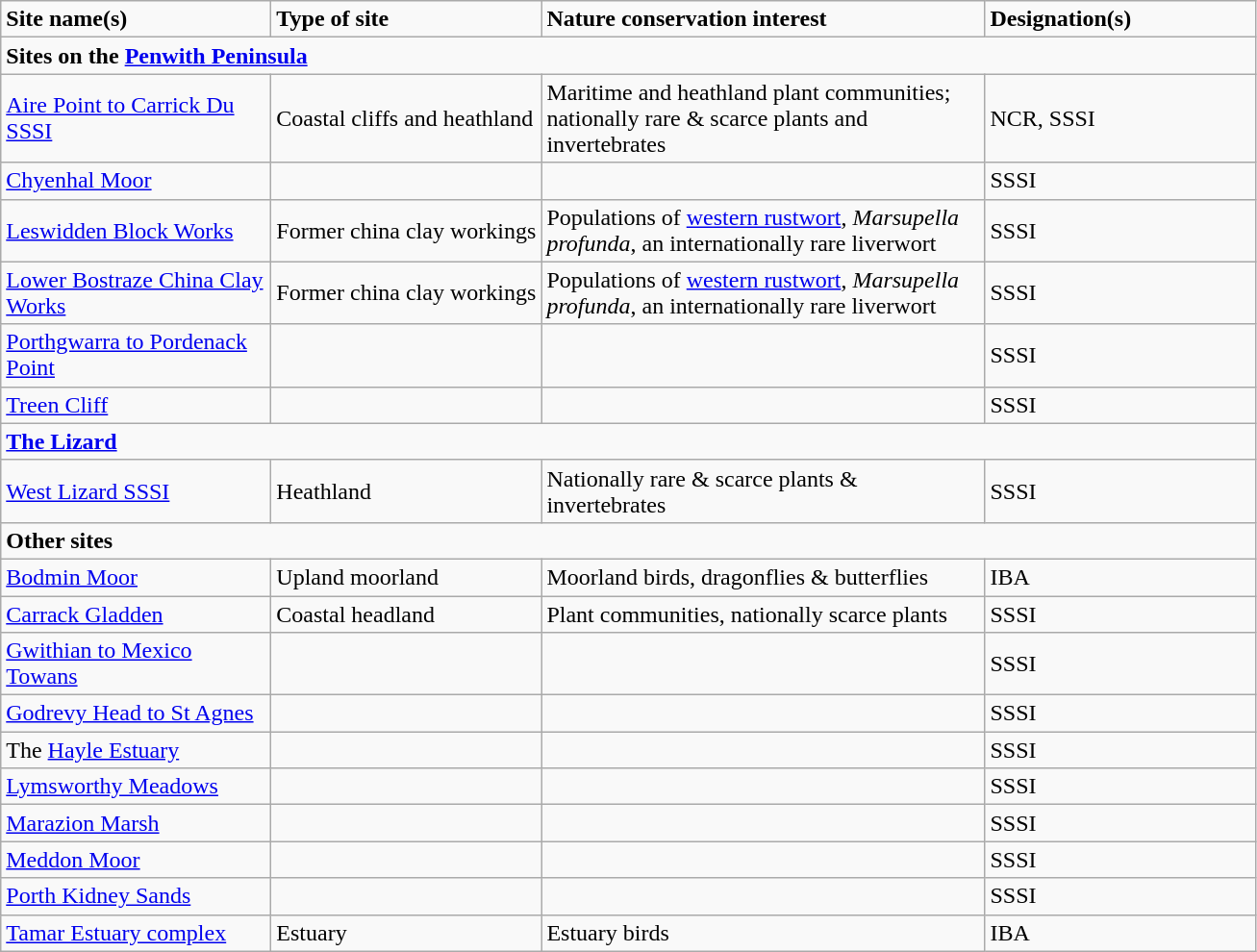<table class="wikitable">
<tr>
<td style="width:180px"><strong>Site name(s)</strong></td>
<td style="width:180px"><strong>Type of site</strong></td>
<td style="width:300px"><strong>Nature conservation interest</strong></td>
<td style="width:180px"><strong>Designation(s)</strong></td>
</tr>
<tr>
<td colspan="4" align="left"><strong>Sites on the <a href='#'>Penwith Peninsula</a></strong></td>
</tr>
<tr>
<td><a href='#'>Aire Point to Carrick Du SSSI</a></td>
<td>Coastal cliffs and heathland</td>
<td>Maritime and heathland plant communities; nationally rare & scarce plants and invertebrates</td>
<td>NCR, SSSI</td>
</tr>
<tr>
<td><a href='#'>Chyenhal Moor</a></td>
<td></td>
<td></td>
<td>SSSI</td>
</tr>
<tr>
<td><a href='#'>Leswidden Block Works</a></td>
<td>Former china clay workings</td>
<td>Populations of <a href='#'>western rustwort</a>, <em>Marsupella profunda</em>, an internationally rare liverwort</td>
<td>SSSI</td>
</tr>
<tr>
<td><a href='#'>Lower Bostraze China Clay Works</a></td>
<td>Former china clay workings</td>
<td>Populations of <a href='#'>western rustwort</a>, <em>Marsupella profunda</em>, an internationally rare liverwort</td>
<td>SSSI</td>
</tr>
<tr>
<td><a href='#'>Porthgwarra to Pordenack Point</a></td>
<td></td>
<td></td>
<td>SSSI</td>
</tr>
<tr>
<td><a href='#'>Treen Cliff</a></td>
<td></td>
<td></td>
<td>SSSI</td>
</tr>
<tr>
<td colspan="4" align="left"><strong><a href='#'>The Lizard</a></strong></td>
</tr>
<tr>
<td><a href='#'>West Lizard SSSI</a></td>
<td>Heathland</td>
<td>Nationally rare & scarce plants & invertebrates</td>
<td>SSSI</td>
</tr>
<tr>
<td colspan="4" align="left"><strong>Other sites</strong></td>
</tr>
<tr>
<td><a href='#'>Bodmin Moor</a></td>
<td>Upland moorland</td>
<td>Moorland birds, dragonflies & butterflies</td>
<td>IBA</td>
</tr>
<tr>
<td><a href='#'>Carrack Gladden</a></td>
<td>Coastal headland</td>
<td>Plant communities, nationally scarce plants</td>
<td>SSSI</td>
</tr>
<tr>
<td><a href='#'>Gwithian to Mexico Towans</a></td>
<td></td>
<td></td>
<td>SSSI</td>
</tr>
<tr>
<td><a href='#'>Godrevy Head to St Agnes</a></td>
<td></td>
<td></td>
<td>SSSI</td>
</tr>
<tr>
<td>The <a href='#'>Hayle Estuary</a></td>
<td></td>
<td></td>
<td>SSSI</td>
</tr>
<tr>
<td><a href='#'>Lymsworthy Meadows</a></td>
<td></td>
<td></td>
<td>SSSI</td>
</tr>
<tr>
<td><a href='#'>Marazion Marsh</a></td>
<td></td>
<td></td>
<td>SSSI</td>
</tr>
<tr>
<td><a href='#'>Meddon Moor</a></td>
<td></td>
<td></td>
<td>SSSI</td>
</tr>
<tr>
<td><a href='#'>Porth Kidney Sands</a></td>
<td></td>
<td></td>
<td>SSSI</td>
</tr>
<tr>
<td><a href='#'>Tamar Estuary complex</a></td>
<td>Estuary</td>
<td>Estuary birds</td>
<td>IBA</td>
</tr>
</table>
